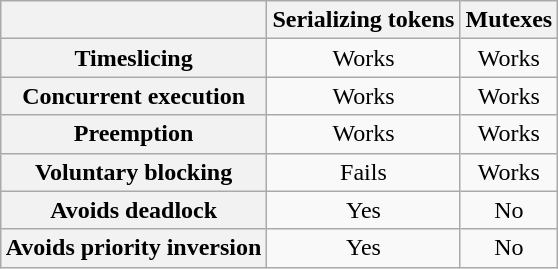<table class="wikitable" style="text-align:center; margin:0 auto">
<tr>
<th> </th>
<th>Serializing tokens</th>
<th>Mutexes</th>
</tr>
<tr>
<th>Timeslicing</th>
<td>Works</td>
<td>Works</td>
</tr>
<tr>
<th>Concurrent execution</th>
<td>Works</td>
<td>Works</td>
</tr>
<tr>
<th>Preemption</th>
<td>Works</td>
<td>Works</td>
</tr>
<tr>
<th>Voluntary blocking</th>
<td>Fails</td>
<td>Works</td>
</tr>
<tr>
<th>Avoids deadlock</th>
<td>Yes</td>
<td>No</td>
</tr>
<tr>
<th>Avoids priority inversion</th>
<td>Yes</td>
<td>No</td>
</tr>
</table>
